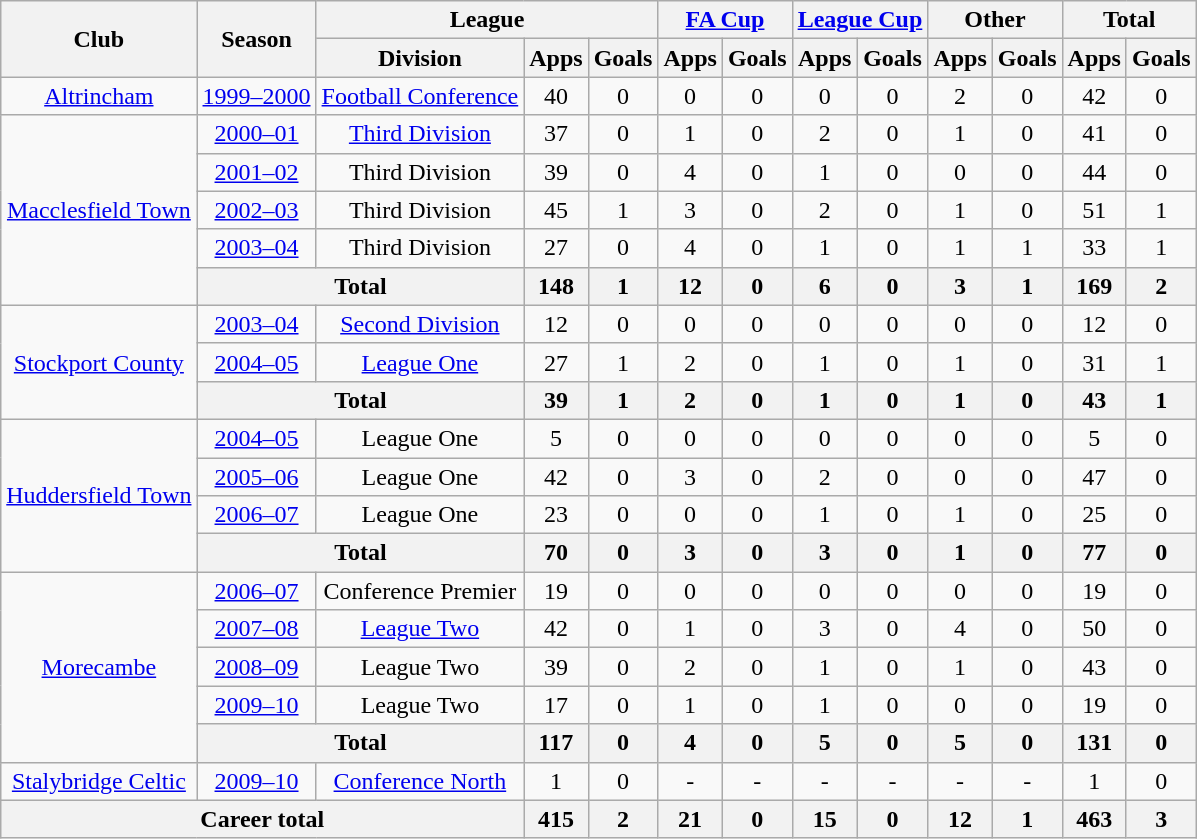<table class="wikitable" style="text-align: center">
<tr>
<th rowspan="2">Club</th>
<th rowspan="2">Season</th>
<th colspan="3">League</th>
<th colspan="2"><a href='#'>FA Cup</a></th>
<th colspan="2"><a href='#'>League Cup</a></th>
<th colspan="2">Other</th>
<th colspan="2">Total</th>
</tr>
<tr>
<th>Division</th>
<th>Apps</th>
<th>Goals</th>
<th>Apps</th>
<th>Goals</th>
<th>Apps</th>
<th>Goals</th>
<th>Apps</th>
<th>Goals</th>
<th>Apps</th>
<th>Goals</th>
</tr>
<tr>
<td><a href='#'>Altrincham</a></td>
<td><a href='#'>1999–2000</a></td>
<td><a href='#'>Football Conference</a></td>
<td>40</td>
<td>0</td>
<td>0</td>
<td>0</td>
<td>0</td>
<td>0</td>
<td>2</td>
<td>0</td>
<td>42</td>
<td>0</td>
</tr>
<tr>
<td rowspan="5"><a href='#'>Macclesfield Town</a></td>
<td><a href='#'>2000–01</a></td>
<td><a href='#'>Third Division</a></td>
<td>37</td>
<td>0</td>
<td>1</td>
<td>0</td>
<td>2</td>
<td>0</td>
<td>1</td>
<td>0</td>
<td>41</td>
<td>0</td>
</tr>
<tr>
<td><a href='#'>2001–02</a></td>
<td>Third Division</td>
<td>39</td>
<td>0</td>
<td>4</td>
<td>0</td>
<td>1</td>
<td>0</td>
<td>0</td>
<td>0</td>
<td>44</td>
<td>0</td>
</tr>
<tr>
<td><a href='#'>2002–03</a></td>
<td>Third Division</td>
<td>45</td>
<td>1</td>
<td>3</td>
<td>0</td>
<td>2</td>
<td>0</td>
<td>1</td>
<td>0</td>
<td>51</td>
<td>1</td>
</tr>
<tr>
<td><a href='#'>2003–04</a></td>
<td>Third Division</td>
<td>27</td>
<td>0</td>
<td>4</td>
<td>0</td>
<td>1</td>
<td>0</td>
<td>1</td>
<td>1</td>
<td>33</td>
<td>1</td>
</tr>
<tr>
<th colspan="2">Total</th>
<th>148</th>
<th>1</th>
<th>12</th>
<th>0</th>
<th>6</th>
<th>0</th>
<th>3</th>
<th>1</th>
<th>169</th>
<th>2</th>
</tr>
<tr>
<td rowspan="3"><a href='#'>Stockport County</a></td>
<td><a href='#'>2003–04</a></td>
<td><a href='#'>Second Division</a></td>
<td>12</td>
<td>0</td>
<td>0</td>
<td>0</td>
<td>0</td>
<td>0</td>
<td>0</td>
<td>0</td>
<td>12</td>
<td>0</td>
</tr>
<tr>
<td><a href='#'>2004–05</a></td>
<td><a href='#'>League One</a></td>
<td>27</td>
<td>1</td>
<td>2</td>
<td>0</td>
<td>1</td>
<td>0</td>
<td>1</td>
<td>0</td>
<td>31</td>
<td>1</td>
</tr>
<tr>
<th colspan="2">Total</th>
<th>39</th>
<th>1</th>
<th>2</th>
<th>0</th>
<th>1</th>
<th>0</th>
<th>1</th>
<th>0</th>
<th>43</th>
<th>1</th>
</tr>
<tr>
<td rowspan="4"><a href='#'>Huddersfield Town</a></td>
<td><a href='#'>2004–05</a></td>
<td>League One</td>
<td>5</td>
<td>0</td>
<td>0</td>
<td>0</td>
<td>0</td>
<td>0</td>
<td>0</td>
<td>0</td>
<td>5</td>
<td>0</td>
</tr>
<tr>
<td><a href='#'>2005–06</a></td>
<td>League One</td>
<td>42</td>
<td>0</td>
<td>3</td>
<td>0</td>
<td>2</td>
<td>0</td>
<td>0</td>
<td>0</td>
<td>47</td>
<td>0</td>
</tr>
<tr>
<td><a href='#'>2006–07</a></td>
<td>League One</td>
<td>23</td>
<td>0</td>
<td>0</td>
<td>0</td>
<td>1</td>
<td>0</td>
<td>1</td>
<td>0</td>
<td>25</td>
<td>0</td>
</tr>
<tr>
<th colspan="2">Total</th>
<th>70</th>
<th>0</th>
<th>3</th>
<th>0</th>
<th>3</th>
<th>0</th>
<th>1</th>
<th>0</th>
<th>77</th>
<th>0</th>
</tr>
<tr>
<td rowspan="5"><a href='#'>Morecambe</a></td>
<td><a href='#'>2006–07</a></td>
<td>Conference Premier</td>
<td>19</td>
<td>0</td>
<td>0</td>
<td>0</td>
<td>0</td>
<td>0</td>
<td>0</td>
<td>0</td>
<td>19</td>
<td>0</td>
</tr>
<tr>
<td><a href='#'>2007–08</a></td>
<td><a href='#'>League Two</a></td>
<td>42</td>
<td>0</td>
<td>1</td>
<td>0</td>
<td>3</td>
<td>0</td>
<td>4</td>
<td>0</td>
<td>50</td>
<td>0</td>
</tr>
<tr>
<td><a href='#'>2008–09</a></td>
<td>League Two</td>
<td>39</td>
<td>0</td>
<td>2</td>
<td>0</td>
<td>1</td>
<td>0</td>
<td>1</td>
<td>0</td>
<td>43</td>
<td>0</td>
</tr>
<tr>
<td><a href='#'>2009–10</a></td>
<td>League Two</td>
<td>17</td>
<td>0</td>
<td>1</td>
<td>0</td>
<td>1</td>
<td>0</td>
<td>0</td>
<td>0</td>
<td>19</td>
<td>0</td>
</tr>
<tr>
<th colspan="2">Total</th>
<th>117</th>
<th>0</th>
<th>4</th>
<th>0</th>
<th>5</th>
<th>0</th>
<th>5</th>
<th>0</th>
<th>131</th>
<th>0</th>
</tr>
<tr>
<td><a href='#'>Stalybridge Celtic</a></td>
<td><a href='#'>2009–10</a></td>
<td><a href='#'>Conference North</a></td>
<td>1</td>
<td>0</td>
<td>-</td>
<td>-</td>
<td>-</td>
<td>-</td>
<td>-</td>
<td>-</td>
<td>1</td>
<td>0</td>
</tr>
<tr>
<th colspan="3">Career total</th>
<th>415</th>
<th>2</th>
<th>21</th>
<th>0</th>
<th>15</th>
<th>0</th>
<th>12</th>
<th>1</th>
<th>463</th>
<th>3</th>
</tr>
</table>
